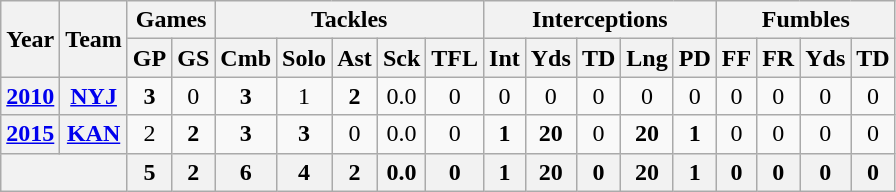<table class="wikitable" style="text-align:center">
<tr>
<th rowspan="2">Year</th>
<th rowspan="2">Team</th>
<th colspan="2">Games</th>
<th colspan="5">Tackles</th>
<th colspan="5">Interceptions</th>
<th colspan="4">Fumbles</th>
</tr>
<tr>
<th>GP</th>
<th>GS</th>
<th>Cmb</th>
<th>Solo</th>
<th>Ast</th>
<th>Sck</th>
<th>TFL</th>
<th>Int</th>
<th>Yds</th>
<th>TD</th>
<th>Lng</th>
<th>PD</th>
<th>FF</th>
<th>FR</th>
<th>Yds</th>
<th>TD</th>
</tr>
<tr>
<th><a href='#'>2010</a></th>
<th><a href='#'>NYJ</a></th>
<td><strong>3</strong></td>
<td>0</td>
<td><strong>3</strong></td>
<td>1</td>
<td><strong>2</strong></td>
<td>0.0</td>
<td>0</td>
<td>0</td>
<td>0</td>
<td>0</td>
<td>0</td>
<td>0</td>
<td>0</td>
<td>0</td>
<td>0</td>
<td>0</td>
</tr>
<tr>
<th><a href='#'>2015</a></th>
<th><a href='#'>KAN</a></th>
<td>2</td>
<td><strong>2</strong></td>
<td><strong>3</strong></td>
<td><strong>3</strong></td>
<td>0</td>
<td>0.0</td>
<td>0</td>
<td><strong>1</strong></td>
<td><strong>20</strong></td>
<td>0</td>
<td><strong>20</strong></td>
<td><strong>1</strong></td>
<td>0</td>
<td>0</td>
<td>0</td>
<td>0</td>
</tr>
<tr>
<th colspan="2"></th>
<th>5</th>
<th>2</th>
<th>6</th>
<th>4</th>
<th>2</th>
<th>0.0</th>
<th>0</th>
<th>1</th>
<th>20</th>
<th>0</th>
<th>20</th>
<th>1</th>
<th>0</th>
<th>0</th>
<th>0</th>
<th>0</th>
</tr>
</table>
